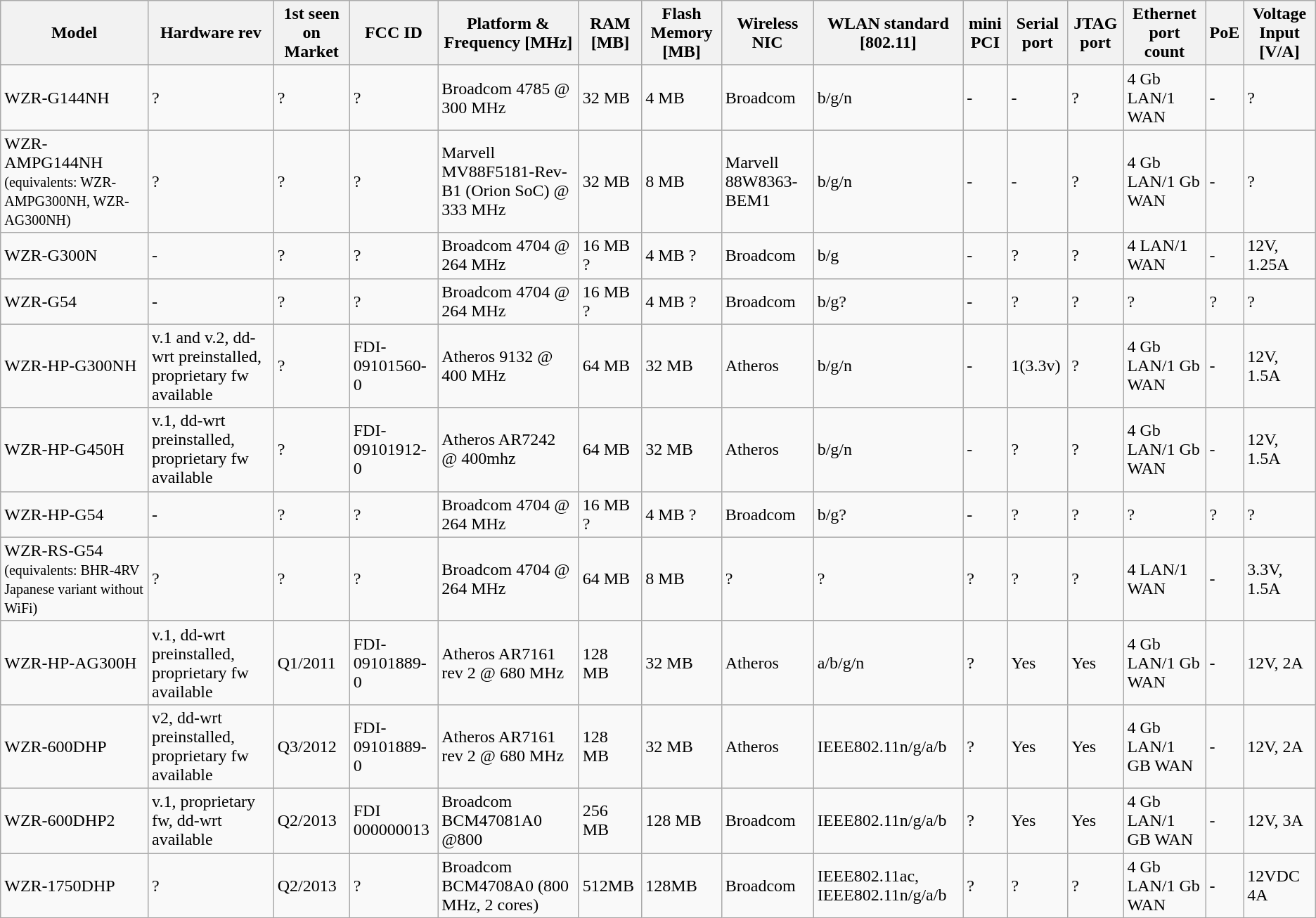<table class="wikitable sortable">
<tr>
<th>Model</th>
<th>Hardware rev</th>
<th>1st seen on Market</th>
<th>FCC ID</th>
<th>Platform & Frequency [MHz]</th>
<th>RAM [MB]</th>
<th>Flash Memory [MB]</th>
<th>Wireless NIC</th>
<th>WLAN standard [802.11]</th>
<th>mini PCI</th>
<th>Serial port</th>
<th>JTAG port</th>
<th>Ethernet port count</th>
<th>PoE</th>
<th>Voltage Input [V/A]</th>
</tr>
<tr>
</tr>
<tr>
<td>WZR-G144NH</td>
<td>?</td>
<td>?</td>
<td>?</td>
<td>Broadcom 4785 @ 300 MHz</td>
<td>32 MB</td>
<td>4 MB</td>
<td>Broadcom</td>
<td>b/g/n</td>
<td>-</td>
<td>-</td>
<td>?</td>
<td>4 Gb LAN/1 WAN</td>
<td>-</td>
<td>?</td>
</tr>
<tr>
<td>WZR-AMPG144NH <small>(equivalents: WZR-AMPG300NH, WZR-AG300NH)</small></td>
<td>?</td>
<td>?</td>
<td>?</td>
<td>Marvell MV88F5181-Rev-B1 (Orion SoC) @ 333 MHz</td>
<td>32 MB</td>
<td>8 MB</td>
<td>Marvell 88W8363-BEM1</td>
<td>b/g/n</td>
<td>-</td>
<td>-</td>
<td>?</td>
<td>4 Gb LAN/1 Gb WAN</td>
<td>-</td>
<td>?</td>
</tr>
<tr>
<td>WZR-G300N</td>
<td>-</td>
<td>?</td>
<td>?</td>
<td>Broadcom 4704 @ 264 MHz</td>
<td>16 MB ?</td>
<td>4 MB ?</td>
<td>Broadcom</td>
<td>b/g</td>
<td>-</td>
<td>?</td>
<td>?</td>
<td>4 LAN/1 WAN</td>
<td>-</td>
<td>12V, 1.25A</td>
</tr>
<tr>
<td>WZR-G54</td>
<td>-</td>
<td>?</td>
<td>?</td>
<td>Broadcom 4704 @ 264 MHz</td>
<td>16 MB ?</td>
<td>4 MB ?</td>
<td>Broadcom</td>
<td>b/g?</td>
<td>-</td>
<td>?</td>
<td>?</td>
<td>?</td>
<td>?</td>
<td>?</td>
</tr>
<tr>
<td>WZR-HP-G300NH</td>
<td>v.1 and v.2, dd-wrt preinstalled, proprietary fw available</td>
<td>?</td>
<td>FDI-09101560-0</td>
<td>Atheros 9132 @ 400 MHz</td>
<td>64 MB</td>
<td>32 MB</td>
<td>Atheros</td>
<td>b/g/n</td>
<td>-</td>
<td>1(3.3v)</td>
<td>?</td>
<td>4 Gb LAN/1 Gb WAN</td>
<td>-</td>
<td>12V, 1.5A</td>
</tr>
<tr>
<td>WZR-HP-G450H</td>
<td>v.1, dd-wrt preinstalled, proprietary fw available</td>
<td>?</td>
<td>FDI-09101912-0</td>
<td>Atheros AR7242 @ 400mhz</td>
<td>64 MB</td>
<td>32 MB</td>
<td>Atheros</td>
<td>b/g/n</td>
<td>-</td>
<td>?</td>
<td>?</td>
<td>4 Gb LAN/1 Gb WAN</td>
<td>-</td>
<td>12V, 1.5A</td>
</tr>
<tr>
<td>WZR-HP-G54</td>
<td>-</td>
<td>?</td>
<td>?</td>
<td>Broadcom 4704 @ 264 MHz</td>
<td>16 MB ?</td>
<td>4 MB ?</td>
<td>Broadcom</td>
<td>b/g?</td>
<td>-</td>
<td>?</td>
<td>?</td>
<td>?</td>
<td>?</td>
<td>?</td>
</tr>
<tr>
<td>WZR-RS-G54 <small>(equivalents: BHR-4RV Japanese variant without WiFi)</small></td>
<td>?</td>
<td>?</td>
<td>?</td>
<td>Broadcom 4704 @ 264 MHz</td>
<td>64 MB</td>
<td>8 MB</td>
<td>?</td>
<td>?</td>
<td>?</td>
<td>?</td>
<td>?</td>
<td>4 LAN/1 WAN</td>
<td>-</td>
<td>3.3V, 1.5A</td>
</tr>
<tr>
<td>WZR-HP-AG300H</td>
<td>v.1, dd-wrt preinstalled, proprietary fw available</td>
<td>Q1/2011</td>
<td>FDI-09101889-0</td>
<td>Atheros AR7161 rev 2 @ 680 MHz</td>
<td>128 MB</td>
<td>32 MB</td>
<td>Atheros</td>
<td>a/b/g/n</td>
<td>?</td>
<td>Yes</td>
<td>Yes</td>
<td>4 Gb LAN/1 Gb WAN</td>
<td>-</td>
<td>12V, 2A</td>
</tr>
<tr>
<td>WZR-600DHP</td>
<td>v2, dd-wrt preinstalled, proprietary fw available</td>
<td>Q3/2012</td>
<td>FDI-09101889-0</td>
<td>Atheros AR7161 rev 2 @ 680 MHz</td>
<td>128 MB</td>
<td>32 MB</td>
<td>Atheros</td>
<td>IEEE802.11n/g/a/b</td>
<td>?</td>
<td>Yes</td>
<td>Yes</td>
<td>4 Gb LAN/1 GB WAN</td>
<td>-</td>
<td>12V, 2A</td>
</tr>
<tr>
<td>WZR-600DHP2</td>
<td>v.1, proprietary fw, dd-wrt available</td>
<td>Q2/2013</td>
<td>FDI<br>000000013</td>
<td>Broadcom<br>BCM47081A0
@800</td>
<td>256 MB</td>
<td>128 MB</td>
<td>Broadcom</td>
<td>IEEE802.11n/g/a/b</td>
<td>?</td>
<td>Yes</td>
<td>Yes</td>
<td>4 Gb LAN/1 GB WAN</td>
<td>-</td>
<td>12V, 3A</td>
</tr>
<tr>
<td>WZR-1750DHP</td>
<td>?</td>
<td>Q2/2013</td>
<td>?</td>
<td>Broadcom BCM4708A0 (800 MHz, 2 cores)</td>
<td>512MB</td>
<td>128MB</td>
<td>Broadcom</td>
<td>IEEE802.11ac, IEEE802.11n/g/a/b</td>
<td>?</td>
<td>?</td>
<td>?</td>
<td>4 Gb LAN/1 Gb WAN</td>
<td>-</td>
<td>12VDC 4A</td>
</tr>
</table>
